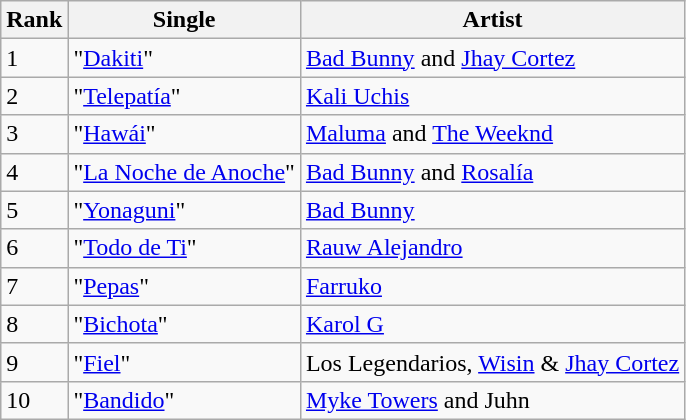<table class="wikitable">
<tr>
<th>Rank</th>
<th>Single</th>
<th>Artist</th>
</tr>
<tr>
<td>1</td>
<td>"<a href='#'>Dakiti</a>"</td>
<td><a href='#'>Bad Bunny</a> and <a href='#'>Jhay Cortez</a></td>
</tr>
<tr>
<td>2</td>
<td>"<a href='#'>Telepatía</a>"</td>
<td><a href='#'>Kali Uchis</a></td>
</tr>
<tr>
<td>3</td>
<td>"<a href='#'>Hawái</a>"</td>
<td><a href='#'>Maluma</a> and <a href='#'>The Weeknd</a></td>
</tr>
<tr>
<td>4</td>
<td>"<a href='#'>La Noche de Anoche</a>"</td>
<td><a href='#'>Bad Bunny</a> and <a href='#'>Rosalía</a></td>
</tr>
<tr>
<td>5</td>
<td>"<a href='#'>Yonaguni</a>"</td>
<td><a href='#'>Bad Bunny</a></td>
</tr>
<tr>
<td>6</td>
<td>"<a href='#'>Todo de Ti</a>"</td>
<td><a href='#'>Rauw Alejandro</a></td>
</tr>
<tr>
<td>7</td>
<td>"<a href='#'>Pepas</a>"</td>
<td><a href='#'>Farruko</a></td>
</tr>
<tr>
<td>8</td>
<td>"<a href='#'>Bichota</a>"</td>
<td><a href='#'>Karol G</a></td>
</tr>
<tr>
<td>9</td>
<td>"<a href='#'>Fiel</a>"</td>
<td>Los Legendarios, <a href='#'>Wisin</a> & <a href='#'>Jhay Cortez</a></td>
</tr>
<tr>
<td>10</td>
<td>"<a href='#'>Bandido</a>"</td>
<td><a href='#'>Myke Towers</a> and Juhn</td>
</tr>
</table>
